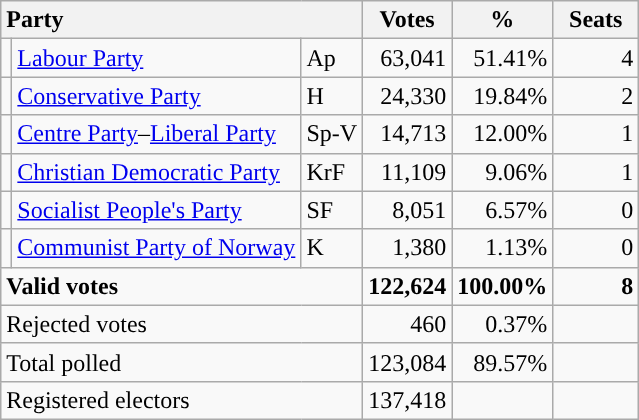<table class="wikitable" border="1" style="text-align:right;">
<tr>
<th style="text-align:left;" colspan=3>Party</th>
<th align=center width="50">Votes</th>
<th align=center width="50">%</th>
<th align=center width="50">Seats</th>
</tr>
<tr>
<td style="color:inherit;background:"></td>
<td align=left><a href='#'>Labour Party</a></td>
<td align=left>Ap</td>
<td>63,041</td>
<td>51.41%</td>
<td>4</td>
</tr>
<tr>
<td style="color:inherit;background:"></td>
<td align=left><a href='#'>Conservative Party</a></td>
<td align=left>H</td>
<td>24,330</td>
<td>19.84%</td>
<td>2</td>
</tr>
<tr>
<td></td>
<td align=left><a href='#'>Centre Party</a>–<a href='#'>Liberal Party</a></td>
<td align=left>Sp-V</td>
<td>14,713</td>
<td>12.00%</td>
<td>1</td>
</tr>
<tr>
<td style="color:inherit;background:"></td>
<td align=left><a href='#'>Christian Democratic Party</a></td>
<td align=left>KrF</td>
<td>11,109</td>
<td>9.06%</td>
<td>1</td>
</tr>
<tr>
<td style="color:inherit;background:"></td>
<td align=left><a href='#'>Socialist People's Party</a></td>
<td align=left>SF</td>
<td>8,051</td>
<td>6.57%</td>
<td>0</td>
</tr>
<tr>
<td style="color:inherit;background:"></td>
<td align=left><a href='#'>Communist Party of Norway</a></td>
<td align=left>K</td>
<td>1,380</td>
<td>1.13%</td>
<td>0</td>
</tr>
<tr style="font-weight:bold">
<td align=left colspan=3>Valid votes</td>
<td>122,624</td>
<td>100.00%</td>
<td>8</td>
</tr>
<tr>
<td align=left colspan=3>Rejected votes</td>
<td>460</td>
<td>0.37%</td>
<td></td>
</tr>
<tr>
<td align=left colspan=3>Total polled</td>
<td>123,084</td>
<td>89.57%</td>
<td></td>
</tr>
<tr>
<td align=left colspan=3>Registered electors</td>
<td>137,418</td>
<td></td>
<td></td>
</tr>
</table>
